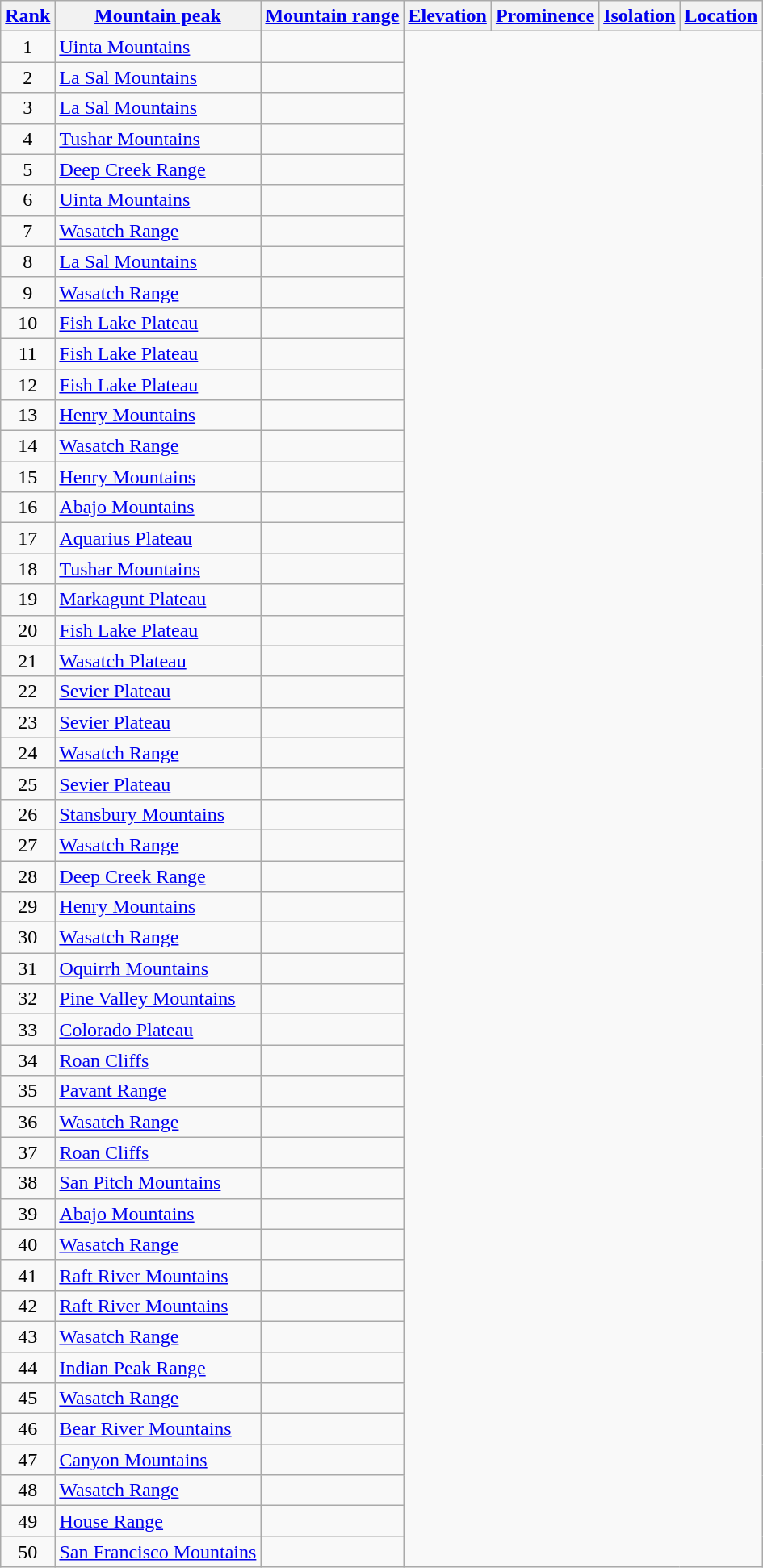<table class="wikitable sortable">
<tr>
<th><a href='#'>Rank</a></th>
<th><a href='#'>Mountain peak</a></th>
<th><a href='#'>Mountain range</a></th>
<th><a href='#'>Elevation</a></th>
<th><a href='#'>Prominence</a></th>
<th><a href='#'>Isolation</a></th>
<th><a href='#'>Location</a></th>
</tr>
<tr>
<td align=center>1<br></td>
<td><a href='#'>Uinta Mountains</a><br></td>
<td></td>
</tr>
<tr>
<td align=center>2<br></td>
<td><a href='#'>La Sal Mountains</a><br></td>
<td></td>
</tr>
<tr>
<td align=center>3<br></td>
<td><a href='#'>La Sal Mountains</a><br></td>
<td></td>
</tr>
<tr>
<td align=center>4<br></td>
<td><a href='#'>Tushar Mountains</a><br></td>
<td></td>
</tr>
<tr>
<td align=center>5<br></td>
<td><a href='#'>Deep Creek Range</a><br></td>
<td></td>
</tr>
<tr>
<td align=center>6<br></td>
<td><a href='#'>Uinta Mountains</a><br></td>
<td></td>
</tr>
<tr>
<td align=center>7<br></td>
<td><a href='#'>Wasatch Range</a><br></td>
<td></td>
</tr>
<tr>
<td align=center>8<br></td>
<td><a href='#'>La Sal Mountains</a><br></td>
<td></td>
</tr>
<tr>
<td align=center>9<br></td>
<td><a href='#'>Wasatch Range</a><br></td>
<td></td>
</tr>
<tr>
<td align=center>10<br></td>
<td><a href='#'>Fish Lake Plateau</a><br></td>
<td></td>
</tr>
<tr>
<td align=center>11<br></td>
<td><a href='#'>Fish Lake Plateau</a><br></td>
<td></td>
</tr>
<tr>
<td align=center>12<br></td>
<td><a href='#'>Fish Lake Plateau</a><br></td>
<td></td>
</tr>
<tr>
<td align=center>13<br></td>
<td><a href='#'>Henry Mountains</a><br></td>
<td></td>
</tr>
<tr>
<td align=center>14<br></td>
<td><a href='#'>Wasatch Range</a><br></td>
<td></td>
</tr>
<tr>
<td align=center>15<br></td>
<td><a href='#'>Henry Mountains</a><br></td>
<td></td>
</tr>
<tr>
<td align=center>16<br></td>
<td><a href='#'>Abajo Mountains</a><br></td>
<td></td>
</tr>
<tr>
<td align=center>17<br></td>
<td><a href='#'>Aquarius Plateau</a><br></td>
<td></td>
</tr>
<tr>
<td align=center>18<br></td>
<td><a href='#'>Tushar Mountains</a><br></td>
<td></td>
</tr>
<tr>
<td align=center>19<br></td>
<td><a href='#'>Markagunt Plateau</a><br></td>
<td></td>
</tr>
<tr>
<td align=center>20<br></td>
<td><a href='#'>Fish Lake Plateau</a><br></td>
<td></td>
</tr>
<tr>
<td align=center>21<br></td>
<td><a href='#'>Wasatch Plateau</a><br></td>
<td></td>
</tr>
<tr>
<td align=center>22<br></td>
<td><a href='#'>Sevier Plateau</a><br></td>
<td></td>
</tr>
<tr>
<td align=center>23<br></td>
<td><a href='#'>Sevier Plateau</a><br></td>
<td></td>
</tr>
<tr>
<td align=center>24<br></td>
<td><a href='#'>Wasatch Range</a><br></td>
<td></td>
</tr>
<tr>
<td align=center>25<br></td>
<td><a href='#'>Sevier Plateau</a><br></td>
<td></td>
</tr>
<tr>
<td align=center>26<br></td>
<td><a href='#'>Stansbury Mountains</a><br></td>
<td></td>
</tr>
<tr>
<td align=center>27<br></td>
<td><a href='#'>Wasatch Range</a><br></td>
<td></td>
</tr>
<tr>
<td align=center>28<br></td>
<td><a href='#'>Deep Creek Range</a><br></td>
<td></td>
</tr>
<tr>
<td align=center>29<br></td>
<td><a href='#'>Henry Mountains</a><br></td>
<td></td>
</tr>
<tr>
<td align=center>30<br></td>
<td><a href='#'>Wasatch Range</a><br></td>
<td></td>
</tr>
<tr>
<td align=center>31<br></td>
<td><a href='#'>Oquirrh Mountains</a><br></td>
<td></td>
</tr>
<tr>
<td align=center>32<br></td>
<td><a href='#'>Pine Valley Mountains</a><br></td>
<td></td>
</tr>
<tr>
<td align=center>33<br></td>
<td><a href='#'>Colorado Plateau</a><br></td>
<td></td>
</tr>
<tr>
<td align=center>34<br></td>
<td><a href='#'>Roan Cliffs</a><br></td>
<td></td>
</tr>
<tr>
<td align=center>35<br></td>
<td><a href='#'>Pavant Range</a><br></td>
<td></td>
</tr>
<tr>
<td align=center>36<br></td>
<td><a href='#'>Wasatch Range</a><br></td>
<td></td>
</tr>
<tr>
<td align=center>37<br></td>
<td><a href='#'>Roan Cliffs</a><br></td>
<td></td>
</tr>
<tr>
<td align=center>38<br></td>
<td><a href='#'>San Pitch Mountains</a><br></td>
<td></td>
</tr>
<tr>
<td align=center>39<br></td>
<td><a href='#'>Abajo Mountains</a><br></td>
<td></td>
</tr>
<tr>
<td align=center>40<br></td>
<td><a href='#'>Wasatch Range</a><br></td>
<td></td>
</tr>
<tr>
<td align=center>41<br></td>
<td><a href='#'>Raft River Mountains</a><br></td>
<td></td>
</tr>
<tr>
<td align=center>42<br></td>
<td><a href='#'>Raft River Mountains</a><br></td>
<td></td>
</tr>
<tr>
<td align=center>43<br></td>
<td><a href='#'>Wasatch Range</a><br></td>
<td></td>
</tr>
<tr>
<td align=center>44<br></td>
<td><a href='#'>Indian Peak Range</a><br></td>
<td></td>
</tr>
<tr>
<td align=center>45<br></td>
<td><a href='#'>Wasatch Range</a><br></td>
<td></td>
</tr>
<tr>
<td align=center>46<br></td>
<td><a href='#'>Bear River Mountains</a><br></td>
<td></td>
</tr>
<tr>
<td align=center>47<br></td>
<td><a href='#'>Canyon Mountains</a><br></td>
<td></td>
</tr>
<tr>
<td align=center>48<br></td>
<td><a href='#'>Wasatch Range</a><br></td>
<td></td>
</tr>
<tr>
<td align=center>49<br></td>
<td><a href='#'>House Range</a><br></td>
<td></td>
</tr>
<tr>
<td align=center>50<br></td>
<td><a href='#'>San Francisco Mountains</a><br></td>
<td></td>
</tr>
</table>
